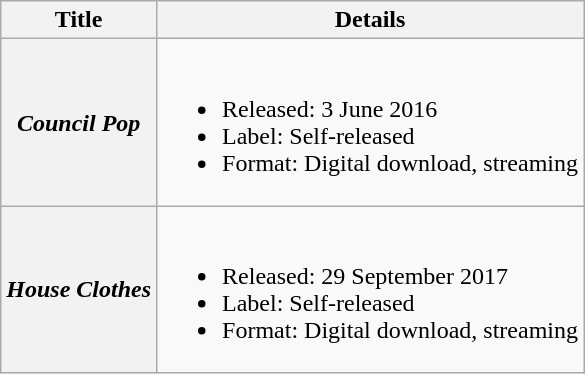<table class="wikitable plainrowheaders">
<tr>
<th>Title</th>
<th>Details</th>
</tr>
<tr>
<th scope="row"><em>Council Pop</em></th>
<td><br><ul><li>Released: 3 June 2016</li><li>Label: Self-released</li><li>Format: Digital download, streaming</li></ul></td>
</tr>
<tr>
<th scope="row"><em>House Clothes</em></th>
<td><br><ul><li>Released: 29 September 2017</li><li>Label: Self-released</li><li>Format: Digital download, streaming</li></ul></td>
</tr>
</table>
